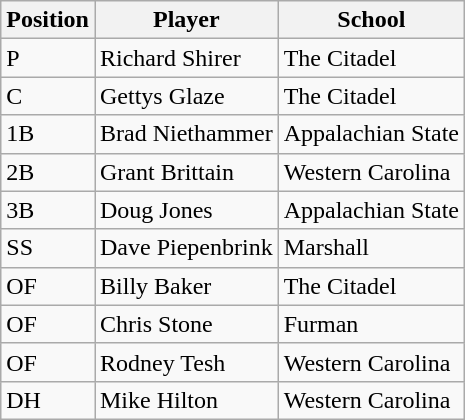<table class="wikitable">
<tr>
<th>Position</th>
<th>Player</th>
<th>School</th>
</tr>
<tr>
<td>P</td>
<td>Richard Shirer</td>
<td>The Citadel</td>
</tr>
<tr>
<td>C</td>
<td>Gettys Glaze</td>
<td>The Citadel</td>
</tr>
<tr>
<td>1B</td>
<td>Brad Niethammer</td>
<td>Appalachian State</td>
</tr>
<tr>
<td>2B</td>
<td>Grant Brittain</td>
<td>Western Carolina</td>
</tr>
<tr>
<td>3B</td>
<td>Doug Jones</td>
<td>Appalachian State</td>
</tr>
<tr>
<td>SS</td>
<td>Dave Piepenbrink</td>
<td>Marshall</td>
</tr>
<tr>
<td>OF</td>
<td>Billy Baker</td>
<td>The Citadel</td>
</tr>
<tr>
<td>OF</td>
<td>Chris Stone</td>
<td>Furman</td>
</tr>
<tr>
<td>OF</td>
<td>Rodney Tesh</td>
<td>Western Carolina</td>
</tr>
<tr>
<td>DH</td>
<td>Mike Hilton</td>
<td>Western Carolina</td>
</tr>
</table>
